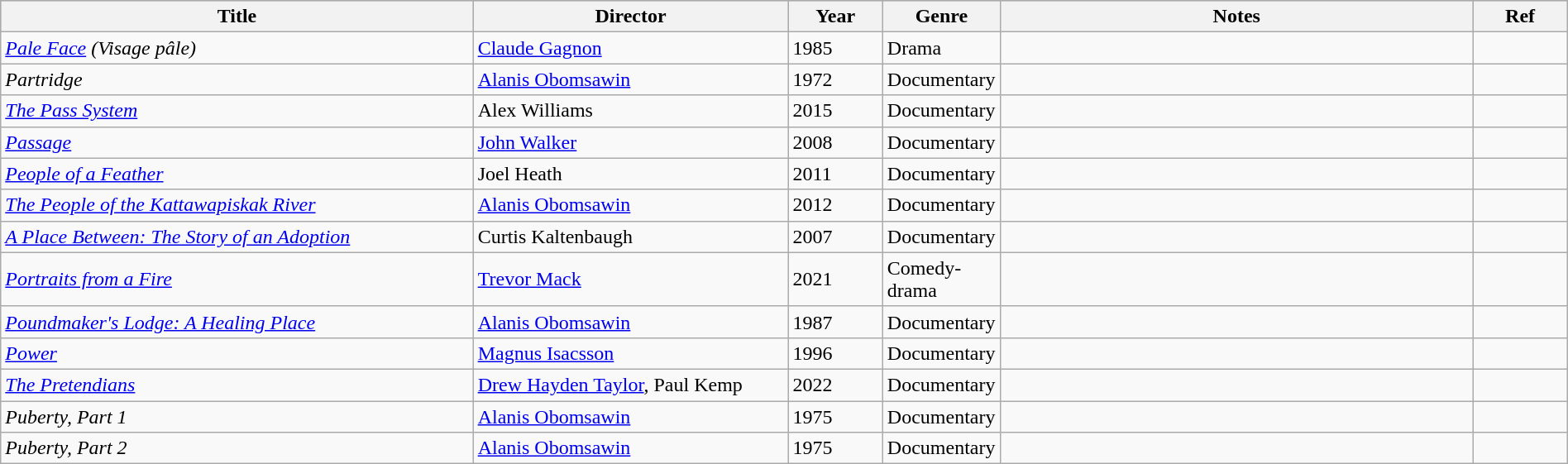<table class="wikitable sortable" style="width:100%;">
<tr style="background:#bebebe;">
<th style="width:30%;">Title</th>
<th style="width:20%;">Director</th>
<th style="width:6%;">Year</th>
<th style="width:6%;">Genre</th>
<th style="width:30%;">Notes</th>
<th style="width:6%;">Ref</th>
</tr>
<tr>
<td><em><a href='#'>Pale Face</a> (Visage pâle)</em></td>
<td><a href='#'>Claude Gagnon</a></td>
<td>1985</td>
<td>Drama</td>
<td></td>
<td></td>
</tr>
<tr>
<td><em>Partridge</em></td>
<td><a href='#'>Alanis Obomsawin</a></td>
<td>1972</td>
<td>Documentary</td>
<td></td>
<td></td>
</tr>
<tr>
<td><em><a href='#'>The Pass System</a></em></td>
<td>Alex Williams</td>
<td>2015</td>
<td>Documentary</td>
<td></td>
<td></td>
</tr>
<tr>
<td><em><a href='#'>Passage</a></em></td>
<td><a href='#'>John Walker</a></td>
<td>2008</td>
<td>Documentary</td>
<td></td>
<td></td>
</tr>
<tr>
<td><em><a href='#'>People of a Feather</a></em></td>
<td>Joel Heath</td>
<td>2011</td>
<td>Documentary</td>
<td></td>
<td></td>
</tr>
<tr>
<td><em><a href='#'>The People of the Kattawapiskak River</a></em></td>
<td><a href='#'>Alanis Obomsawin</a></td>
<td>2012</td>
<td>Documentary</td>
<td></td>
<td></td>
</tr>
<tr>
<td><em><a href='#'>A Place Between: The Story of an Adoption</a></em></td>
<td>Curtis Kaltenbaugh</td>
<td>2007</td>
<td>Documentary</td>
<td></td>
<td></td>
</tr>
<tr>
<td><em><a href='#'>Portraits from a Fire</a></em></td>
<td><a href='#'>Trevor Mack</a></td>
<td>2021</td>
<td>Comedy-drama</td>
<td></td>
<td></td>
</tr>
<tr>
<td><em><a href='#'>Poundmaker's Lodge: A Healing Place</a></em></td>
<td><a href='#'>Alanis Obomsawin</a></td>
<td>1987</td>
<td>Documentary</td>
<td></td>
<td></td>
</tr>
<tr>
<td><em><a href='#'>Power</a></em></td>
<td><a href='#'>Magnus Isacsson</a></td>
<td>1996</td>
<td>Documentary</td>
<td></td>
<td></td>
</tr>
<tr>
<td><em><a href='#'>The Pretendians</a></em></td>
<td><a href='#'>Drew Hayden Taylor</a>, Paul Kemp</td>
<td>2022</td>
<td>Documentary</td>
<td></td>
<td></td>
</tr>
<tr>
<td><em>Puberty, Part 1</em></td>
<td><a href='#'>Alanis Obomsawin</a></td>
<td>1975</td>
<td>Documentary</td>
<td></td>
<td></td>
</tr>
<tr>
<td><em>Puberty, Part 2</em></td>
<td><a href='#'>Alanis Obomsawin</a></td>
<td>1975</td>
<td>Documentary</td>
<td></td>
<td></td>
</tr>
</table>
